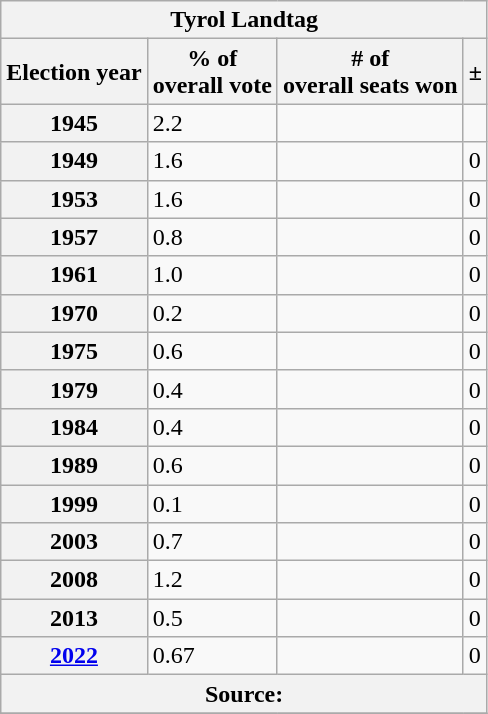<table class=wikitable>
<tr>
<th colspan=6>Tyrol Landtag</th>
</tr>
<tr>
<th>Election year</th>
<th>% of<br>overall vote</th>
<th># of<br>overall seats won</th>
<th>±</th>
</tr>
<tr>
<th>1945</th>
<td>2.2</td>
<td></td>
<td></td>
</tr>
<tr>
<th>1949</th>
<td>1.6</td>
<td></td>
<td>0</td>
</tr>
<tr>
<th>1953</th>
<td>1.6</td>
<td></td>
<td>0</td>
</tr>
<tr>
<th>1957</th>
<td>0.8</td>
<td></td>
<td>0</td>
</tr>
<tr>
<th>1961</th>
<td>1.0</td>
<td></td>
<td>0</td>
</tr>
<tr>
<th>1970</th>
<td>0.2</td>
<td></td>
<td>0</td>
</tr>
<tr>
<th>1975</th>
<td>0.6</td>
<td></td>
<td>0</td>
</tr>
<tr>
<th>1979</th>
<td>0.4</td>
<td></td>
<td>0</td>
</tr>
<tr>
<th>1984</th>
<td>0.4</td>
<td></td>
<td>0</td>
</tr>
<tr>
<th>1989</th>
<td>0.6</td>
<td></td>
<td>0</td>
</tr>
<tr>
<th>1999</th>
<td>0.1</td>
<td></td>
<td>0</td>
</tr>
<tr>
<th>2003</th>
<td>0.7</td>
<td></td>
<td>0</td>
</tr>
<tr>
<th>2008</th>
<td>1.2</td>
<td></td>
<td>0</td>
</tr>
<tr>
<th>2013</th>
<td>0.5</td>
<td></td>
<td>0</td>
</tr>
<tr>
<th><a href='#'>2022</a></th>
<td>0.67</td>
<td></td>
<td>0</td>
</tr>
<tr>
<th colspan=6>Source:  </th>
</tr>
<tr>
</tr>
</table>
